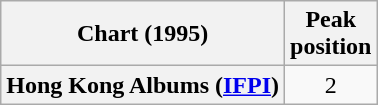<table class="wikitable plainrowheaders">
<tr>
<th scope="col">Chart (1995)</th>
<th scope="col">Peak<br>position</th>
</tr>
<tr>
<th scope="row">Hong Kong Albums (<a href='#'>IFPI</a>)</th>
<td align="center">2</td>
</tr>
</table>
